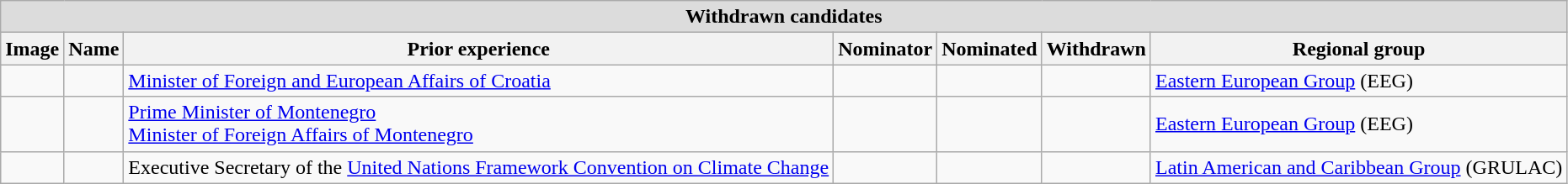<table class="wikitable sortable">
<tr>
<th style="background:#DCDCDC;" colspan="7">Withdrawn candidates</th>
</tr>
<tr style="font-weight:bold;">
<th class="unsortable">Image</th>
<th>Name</th>
<th>Prior experience</th>
<th>Nominator</th>
<th>Nominated</th>
<th>Withdrawn</th>
<th>Regional group</th>
</tr>
<tr>
<td></td>
<td></td>
<td><a href='#'>Minister of Foreign and European Affairs of Croatia</a> </td>
<td></td>
<td></td>
<td></td>
<td><a href='#'>Eastern European Group</a> (EEG)</td>
</tr>
<tr>
<td></td>
<td></td>
<td><a href='#'>Prime Minister of Montenegro</a> <br><a href='#'>Minister of Foreign Affairs of Montenegro</a> </td>
<td></td>
<td></td>
<td></td>
<td><a href='#'>Eastern European Group</a> (EEG)</td>
</tr>
<tr>
<td></td>
<td></td>
<td>Executive Secretary of the <a href='#'>United Nations Framework Convention on Climate Change</a> </td>
<td></td>
<td></td>
<td></td>
<td><a href='#'>Latin American and Caribbean Group</a> (GRULAC)</td>
</tr>
</table>
